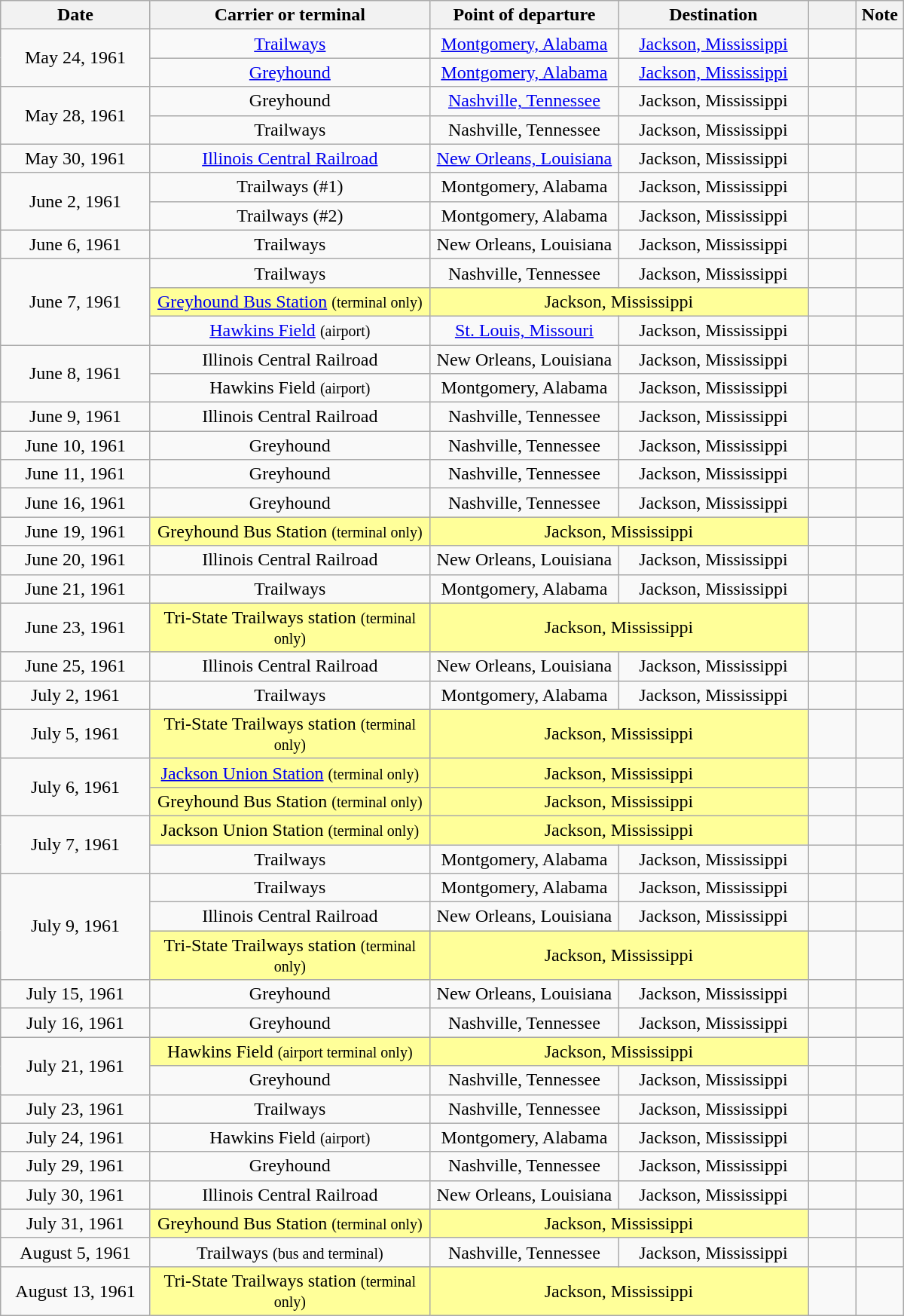<table class="wikitable plainrowheaders" style="text-align:center;">
<tr>
<th style="width:125px;" scope="col">Date</th>
<th style="width:240px;" scope="col">Carrier or terminal</th>
<th style="width:160px;" scope="col">Point of departure</th>
<th style="width:160px;" scope="col">Destination</th>
<th style="width:35px;" scope="col"></th>
<th style="width:35px;" scope="col">Note</th>
</tr>
<tr>
<td rowspan="2">May 24, 1961</td>
<td rowspan="1"><a href='#'>Trailways</a></td>
<td rowspan="1"><a href='#'>Montgomery, Alabama</a></td>
<td rowspan="1"><a href='#'>Jackson, Mississippi</a></td>
<td rowspan="1"></td>
<td rowspan="1"></td>
</tr>
<tr>
<td rowspan="1"><a href='#'>Greyhound</a></td>
<td rowspan="1"><a href='#'>Montgomery, Alabama</a></td>
<td rowspan="1"><a href='#'>Jackson, Mississippi</a></td>
<td rowspan="1"></td>
<td rowspan="1"></td>
</tr>
<tr>
<td rowspan="2">May 28, 1961</td>
<td rowspan="1">Greyhound</td>
<td rowspan="1"><a href='#'>Nashville, Tennessee</a></td>
<td rowspan="1">Jackson, Mississippi</td>
<td rowspan="1"></td>
<td rowspan="1"></td>
</tr>
<tr>
<td rowspan="1">Trailways</td>
<td rowspan="1">Nashville, Tennessee</td>
<td rowspan="1">Jackson, Mississippi</td>
<td rowspan="1"></td>
<td rowspan="1"></td>
</tr>
<tr>
<td rowspan="1">May 30, 1961</td>
<td rowspan="1"><a href='#'>Illinois Central Railroad</a></td>
<td rowspan="1"><a href='#'>New Orleans, Louisiana</a></td>
<td rowspan="1">Jackson, Mississippi</td>
<td rowspan="1"></td>
<td rowspan="1"></td>
</tr>
<tr>
<td rowspan="2">June 2, 1961</td>
<td rowspan="1">Trailways (#1)</td>
<td rowspan="1">Montgomery, Alabama</td>
<td rowspan="1">Jackson, Mississippi</td>
<td rowspan="1"></td>
<td rowspan="1"></td>
</tr>
<tr>
<td rowspan="1">Trailways (#2)</td>
<td rowspan="1">Montgomery, Alabama</td>
<td rowspan="1">Jackson, Mississippi</td>
<td rowspan="1"></td>
<td rowspan="1"></td>
</tr>
<tr>
<td rowspan="1">June 6, 1961</td>
<td rowspan="1">Trailways</td>
<td rowspan="1">New Orleans, Louisiana</td>
<td rowspan="1">Jackson, Mississippi</td>
<td rowspan="1"></td>
<td rowspan="1"></td>
</tr>
<tr>
<td rowspan="3">June 7, 1961</td>
<td rowspan="1">Trailways</td>
<td rowspan="1">Nashville, Tennessee</td>
<td rowspan="1">Jackson, Mississippi</td>
<td rowspan="1"></td>
<td rowspan="1"></td>
</tr>
<tr>
<td rowspan="1" bgcolor="#FFFF99"><a href='#'>Greyhound Bus Station</a> <small>(terminal only)</small></td>
<td colspan="2" rowspan="1" bgcolor="#FFFF99">Jackson, Mississippi</td>
<td rowspan="1"></td>
<td rowspan="1"></td>
</tr>
<tr>
<td rowspan="1"><a href='#'>Hawkins Field</a> <small>(airport)</small></td>
<td rowspan="1"><a href='#'>St. Louis, Missouri</a></td>
<td rowspan="1">Jackson, Mississippi</td>
<td rowspan="1"></td>
<td rowspan="1"></td>
</tr>
<tr>
<td rowspan="2">June 8, 1961</td>
<td rowspan="1">Illinois Central Railroad</td>
<td rowspan="1">New Orleans, Louisiana</td>
<td rowspan="1">Jackson, Mississippi</td>
<td rowspan="1"></td>
<td rowspan="1"></td>
</tr>
<tr>
<td rowspan="1">Hawkins Field <small>(airport)</small></td>
<td rowspan="1">Montgomery, Alabama</td>
<td rowspan="1">Jackson, Mississippi</td>
<td rowspan="1"></td>
<td rowspan="1"></td>
</tr>
<tr>
<td rowspan="1">June 9, 1961</td>
<td rowspan="1">Illinois Central Railroad</td>
<td rowspan="1">Nashville, Tennessee</td>
<td rowspan="1">Jackson, Mississippi</td>
<td rowspan="1"></td>
<td rowspan="1"></td>
</tr>
<tr>
<td rowspan="1">June 10, 1961</td>
<td rowspan="1">Greyhound</td>
<td rowspan="1">Nashville, Tennessee</td>
<td rowspan="1">Jackson, Mississippi</td>
<td rowspan="1"></td>
<td rowspan="1"></td>
</tr>
<tr>
<td rowspan="1">June 11, 1961</td>
<td rowspan="1">Greyhound</td>
<td rowspan="1">Nashville, Tennessee</td>
<td rowspan="1">Jackson, Mississippi</td>
<td rowspan="1"></td>
<td rowspan="1"></td>
</tr>
<tr>
<td rowspan="1">June 16, 1961</td>
<td rowspan="1">Greyhound</td>
<td rowspan="1">Nashville, Tennessee</td>
<td rowspan="1">Jackson, Mississippi</td>
<td rowspan="1"></td>
<td rowspan="1"></td>
</tr>
<tr>
<td rowspan="1">June 19, 1961</td>
<td rowspan="1" bgcolor="#FFFF99">Greyhound Bus Station <small>(terminal only)</small></td>
<td colspan="2" rowspan="1" bgcolor="#FFFF99">Jackson, Mississippi</td>
<td rowspan="1"></td>
<td rowspan="1"></td>
</tr>
<tr>
<td rowspan="1">June 20, 1961</td>
<td rowspan="1">Illinois Central Railroad</td>
<td rowspan="1">New Orleans, Louisiana</td>
<td rowspan="1">Jackson, Mississippi</td>
<td rowspan="1"></td>
<td rowspan="1"></td>
</tr>
<tr>
<td rowspan="1">June 21, 1961</td>
<td rowspan="1">Trailways</td>
<td rowspan="1">Montgomery, Alabama</td>
<td rowspan="1">Jackson, Mississippi</td>
<td rowspan="1"></td>
<td rowspan="1"></td>
</tr>
<tr>
<td rowspan="1">June 23, 1961</td>
<td rowspan="1" bgcolor="#FFFF99">Tri-State Trailways station <small>(terminal only)</small></td>
<td colspan="2" rowspan="1" bgcolor="#FFFF99">Jackson, Mississippi</td>
<td rowspan="1"></td>
<td rowspan="1"></td>
</tr>
<tr>
<td rowspan="1">June 25, 1961</td>
<td rowspan="1">Illinois Central Railroad</td>
<td rowspan="1">New Orleans, Louisiana</td>
<td rowspan="1">Jackson, Mississippi</td>
<td rowspan="1"></td>
<td rowspan="1"></td>
</tr>
<tr>
<td rowspan="1">July 2, 1961</td>
<td rowspan="1">Trailways</td>
<td rowspan="1">Montgomery, Alabama</td>
<td rowspan="1">Jackson, Mississippi</td>
<td rowspan="1"></td>
<td rowspan="1"></td>
</tr>
<tr>
<td rowspan="1">July 5, 1961</td>
<td rowspan="1" bgcolor="#FFFF99">Tri-State Trailways station <small>(terminal only)</small></td>
<td colspan="2" rowspan="1" bgcolor="#FFFF99">Jackson, Mississippi</td>
<td rowspan="1"></td>
<td rowspan="1"></td>
</tr>
<tr>
<td rowspan="2">July 6, 1961</td>
<td rowspan="1" bgcolor="#FFFF99"><a href='#'>Jackson Union Station</a> <small>(terminal only)</small></td>
<td colspan="2" rowspan="1" bgcolor="#FFFF99">Jackson, Mississippi</td>
<td rowspan="1"></td>
<td rowspan="1"></td>
</tr>
<tr>
<td rowspan="1" bgcolor="#FFFF99">Greyhound Bus Station <small>(terminal only)</small></td>
<td colspan="2" rowspan="1" bgcolor="#FFFF99">Jackson, Mississippi</td>
<td rowspan="1"></td>
<td rowspan="1"></td>
</tr>
<tr>
<td rowspan="2">July 7, 1961</td>
<td rowspan="1" bgcolor="#FFFF99">Jackson Union Station <small>(terminal only)</small></td>
<td colspan="2" rowspan="1" bgcolor="#FFFF99">Jackson, Mississippi</td>
<td rowspan="1"></td>
<td rowspan="1"></td>
</tr>
<tr>
<td rowspan="1">Trailways</td>
<td rowspan="1">Montgomery, Alabama</td>
<td rowspan="1">Jackson, Mississippi</td>
<td rowspan="1"></td>
<td rowspan="1"></td>
</tr>
<tr>
<td rowspan="3">July 9, 1961</td>
<td rowspan="1">Trailways</td>
<td rowspan="1">Montgomery, Alabama</td>
<td rowspan="1">Jackson, Mississippi</td>
<td rowspan="1"></td>
<td rowspan="1"></td>
</tr>
<tr>
<td rowspan="1">Illinois Central Railroad</td>
<td rowspan="1">New Orleans, Louisiana</td>
<td rowspan="1">Jackson, Mississippi</td>
<td rowspan="1"></td>
<td rowspan="1"></td>
</tr>
<tr>
<td rowspan="1" bgcolor="#FFFF99">Tri-State Trailways station <small>(terminal only)</small></td>
<td colspan="2" rowspan="1" bgcolor="#FFFF99">Jackson, Mississippi</td>
<td rowspan="1"></td>
<td rowspan="1"></td>
</tr>
<tr>
<td rowspan="1">July 15, 1961</td>
<td rowspan="1">Greyhound</td>
<td rowspan="1">New Orleans, Louisiana</td>
<td rowspan="1">Jackson, Mississippi</td>
<td rowspan="1"></td>
<td rowspan="1"></td>
</tr>
<tr>
<td rowspan="1">July 16, 1961</td>
<td rowspan="1">Greyhound</td>
<td rowspan="1">Nashville, Tennessee</td>
<td rowspan="1">Jackson, Mississippi</td>
<td rowspan="1"></td>
<td rowspan="1"></td>
</tr>
<tr>
<td rowspan="2">July 21, 1961</td>
<td rowspan="1" bgcolor="#FFFF99">Hawkins Field <small>(airport terminal only)</small></td>
<td colspan="2" rowspan="1" bgcolor="#FFFF99">Jackson, Mississippi</td>
<td rowspan="1"></td>
<td rowspan="1"></td>
</tr>
<tr>
<td rowspan="1">Greyhound</td>
<td rowspan="1">Nashville, Tennessee</td>
<td rowspan="1">Jackson, Mississippi</td>
<td rowspan="1"></td>
<td rowspan="1"></td>
</tr>
<tr>
<td rowspan="1">July 23, 1961</td>
<td rowspan="1">Trailways</td>
<td rowspan="1">Nashville, Tennessee</td>
<td rowspan="1">Jackson, Mississippi</td>
<td rowspan="1"></td>
<td rowspan="1"></td>
</tr>
<tr>
<td rowspan="1">July 24, 1961</td>
<td rowspan="1">Hawkins Field <small>(airport)</small></td>
<td rowspan="1">Montgomery, Alabama</td>
<td rowspan="1">Jackson, Mississippi</td>
<td rowspan="1"></td>
<td rowspan="1"></td>
</tr>
<tr>
<td rowspan="1">July 29, 1961</td>
<td rowspan="1">Greyhound</td>
<td rowspan="1">Nashville, Tennessee</td>
<td rowspan="1">Jackson, Mississippi</td>
<td rowspan="1"></td>
<td rowspan="1"></td>
</tr>
<tr>
<td rowspan="1">July 30, 1961</td>
<td rowspan="1">Illinois Central Railroad</td>
<td rowspan="1">New Orleans, Louisiana</td>
<td rowspan="1">Jackson, Mississippi</td>
<td rowspan="1"></td>
<td rowspan="1"></td>
</tr>
<tr>
<td rowspan="1">July 31, 1961</td>
<td rowspan="1" bgcolor="#FFFF99">Greyhound Bus Station <small>(terminal only)</small></td>
<td colspan="2" rowspan="1" bgcolor="#FFFF99">Jackson, Mississippi</td>
<td rowspan="1"></td>
<td rowspan="1"></td>
</tr>
<tr>
<td rowspan="1">August 5, 1961</td>
<td rowspan="1">Trailways <small>(bus and terminal)</small></td>
<td rowspan="1">Nashville, Tennessee</td>
<td rowspan="1">Jackson, Mississippi</td>
<td rowspan="1"></td>
<td rowspan="1"></td>
</tr>
<tr>
<td rowspan="1">August 13, 1961</td>
<td rowspan="1" bgcolor="#FFFF99">Tri-State Trailways station <small>(terminal only)</small></td>
<td colspan="2" rowspan="1" bgcolor="#FFFF99">Jackson, Mississippi</td>
<td rowspan="1"></td>
<td rowspan="1"></td>
</tr>
</table>
